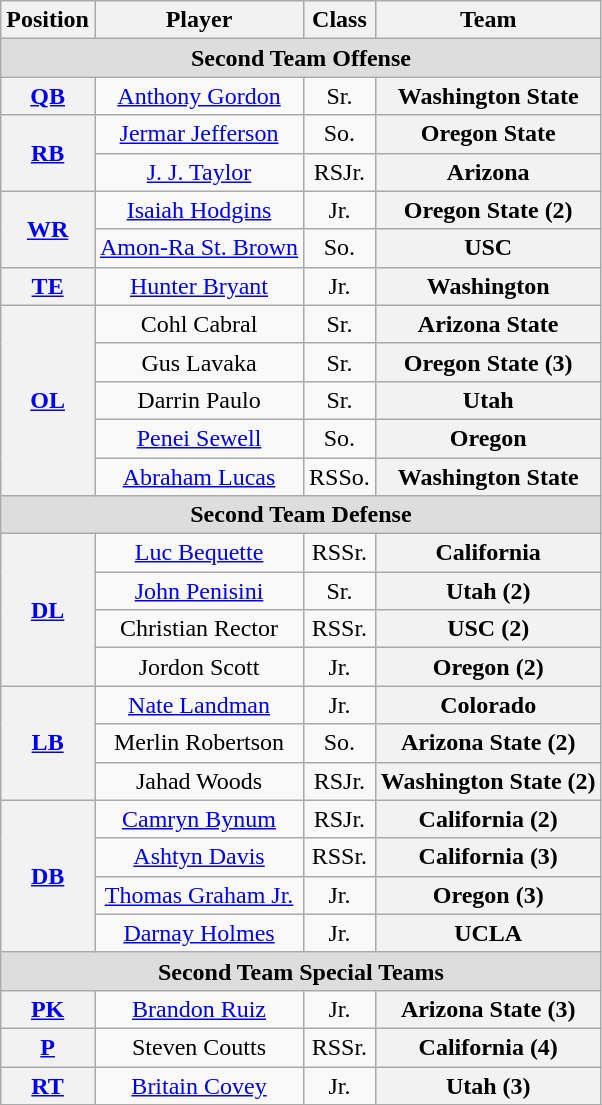<table class="wikitable">
<tr>
<th>Position</th>
<th>Player</th>
<th>Class</th>
<th>Team</th>
</tr>
<tr>
<td colspan="4" style="text-align:center; background:#ddd;"><strong>Second Team Offense</strong></td>
</tr>
<tr style="text-align:center;">
<th rowspan="1"><a href='#'>QB</a></th>
<td><a href='#'>Anthony Gordon</a></td>
<td>Sr.</td>
<th style=>Washington State</th>
</tr>
<tr style="text-align:center;">
<th rowspan="2"><a href='#'>RB</a></th>
<td><a href='#'>Jermar Jefferson</a></td>
<td>So.</td>
<th style=>Oregon State</th>
</tr>
<tr style="text-align:center;">
<td><a href='#'>J. J. Taylor</a></td>
<td>RSJr.</td>
<th style=>Arizona</th>
</tr>
<tr style="text-align:center;">
<th rowspan="2"><a href='#'>WR</a></th>
<td><a href='#'>Isaiah Hodgins</a></td>
<td>Jr.</td>
<th style=>Oregon State (2)</th>
</tr>
<tr style="text-align:center;">
<td><a href='#'>Amon-Ra St. Brown</a></td>
<td>So.</td>
<th style=>USC</th>
</tr>
<tr style="text-align:center;">
<th rowspan="1"><a href='#'>TE</a></th>
<td><a href='#'>Hunter Bryant</a></td>
<td>Jr.</td>
<th style=>Washington</th>
</tr>
<tr style="text-align:center;">
<th rowspan="5"><a href='#'>OL</a></th>
<td>Cohl Cabral</td>
<td>Sr.</td>
<th style=>Arizona State</th>
</tr>
<tr style="text-align:center;">
<td>Gus Lavaka</td>
<td>Sr.</td>
<th style=>Oregon State (3)</th>
</tr>
<tr style="text-align:center;">
<td>Darrin Paulo</td>
<td>Sr.</td>
<th style=>Utah</th>
</tr>
<tr style="text-align:center;">
<td><a href='#'>Penei Sewell</a></td>
<td>So.</td>
<th style=>Oregon</th>
</tr>
<tr style="text-align:center;">
<td><a href='#'>Abraham Lucas</a></td>
<td>RSSo.</td>
<th style=>Washington State</th>
</tr>
<tr style="text-align:center;">
<td colspan="4" style="text-align:center; background:#ddd;"><strong>Second Team Defense</strong></td>
</tr>
<tr style="text-align:center;">
<th rowspan="4"><a href='#'>DL</a></th>
<td><a href='#'>Luc Bequette</a></td>
<td>RSSr.</td>
<th style=>California</th>
</tr>
<tr style="text-align:center;">
<td><a href='#'>John Penisini</a></td>
<td>Sr.</td>
<th style=>Utah (2)</th>
</tr>
<tr style="text-align:center;">
<td>Christian Rector</td>
<td>RSSr.</td>
<th style=>USC (2)</th>
</tr>
<tr style="text-align:center;">
<td>Jordon Scott</td>
<td>Jr.</td>
<th style=>Oregon (2)</th>
</tr>
<tr style="text-align:center;">
<th rowspan="3"><a href='#'>LB</a></th>
<td><a href='#'>Nate Landman</a></td>
<td>Jr.</td>
<th style=>Colorado</th>
</tr>
<tr style="text-align:center;">
<td>Merlin Robertson</td>
<td>So.</td>
<th style=>Arizona State (2)</th>
</tr>
<tr style="text-align:center;">
<td>Jahad Woods</td>
<td>RSJr.</td>
<th style=>Washington State (2)</th>
</tr>
<tr style="text-align:center;">
<th rowspan="4"><a href='#'>DB</a></th>
<td><a href='#'>Camryn Bynum</a></td>
<td>RSJr.</td>
<th style=>California (2)</th>
</tr>
<tr style="text-align:center;">
<td><a href='#'>Ashtyn Davis</a></td>
<td>RSSr.</td>
<th style=>California (3)</th>
</tr>
<tr style="text-align:center;">
<td><a href='#'>Thomas Graham Jr.</a></td>
<td>Jr.</td>
<th style=>Oregon (3)</th>
</tr>
<tr style="text-align:center;">
<td><a href='#'>Darnay Holmes</a></td>
<td>Jr.</td>
<th style=>UCLA</th>
</tr>
<tr style="text-align:center;">
<td colspan="4" style="text-align:center; background:#ddd;"><strong>Second Team Special Teams</strong></td>
</tr>
<tr style="text-align:center;">
<th rowspan="1"><a href='#'>PK</a></th>
<td><a href='#'>Brandon Ruiz</a></td>
<td>Jr.</td>
<th style=>Arizona State (3)</th>
</tr>
<tr style="text-align:center;">
<th rowspan="1"><a href='#'>P</a></th>
<td>Steven Coutts</td>
<td>RSSr.</td>
<th style=>California (4)</th>
</tr>
<tr style="text-align:center;">
<th rowspan="1"><a href='#'>RT</a></th>
<td><a href='#'>Britain Covey</a></td>
<td>Jr.</td>
<th style=>Utah (3)</th>
</tr>
<tr>
</tr>
</table>
